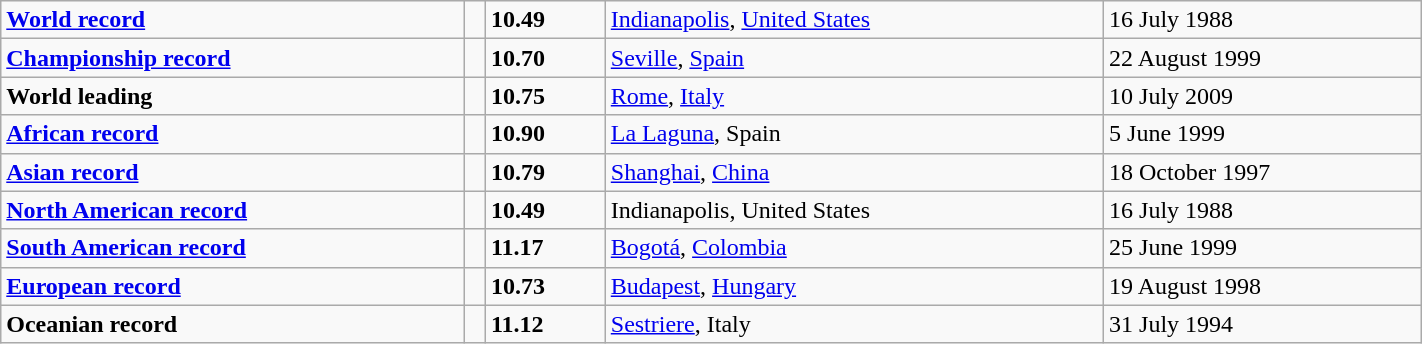<table class="wikitable" width=75%>
<tr>
<td><strong><a href='#'>World record</a></strong></td>
<td></td>
<td><strong>10.49</strong></td>
<td><a href='#'>Indianapolis</a>, <a href='#'>United States</a></td>
<td>16 July 1988</td>
</tr>
<tr>
<td><strong><a href='#'>Championship record</a></strong></td>
<td></td>
<td><strong>10.70</strong></td>
<td><a href='#'>Seville</a>, <a href='#'>Spain</a></td>
<td>22 August 1999</td>
</tr>
<tr>
<td><strong>World leading</strong></td>
<td></td>
<td><strong>10.75</strong></td>
<td><a href='#'>Rome</a>, <a href='#'>Italy</a></td>
<td>10 July 2009</td>
</tr>
<tr>
<td><strong><a href='#'>African record</a></strong></td>
<td></td>
<td><strong>10.90</strong></td>
<td><a href='#'>La Laguna</a>, Spain</td>
<td>5 June 1999</td>
</tr>
<tr>
<td><strong><a href='#'>Asian record</a></strong></td>
<td></td>
<td><strong>10.79</strong></td>
<td><a href='#'>Shanghai</a>, <a href='#'>China</a></td>
<td>18 October 1997</td>
</tr>
<tr>
<td><strong><a href='#'>North American record</a></strong></td>
<td></td>
<td><strong>10.49</strong></td>
<td>Indianapolis, United States</td>
<td>16 July 1988</td>
</tr>
<tr>
<td><strong><a href='#'>South American record</a></strong></td>
<td></td>
<td><strong>11.17</strong></td>
<td><a href='#'>Bogotá</a>, <a href='#'>Colombia</a></td>
<td>25 June 1999</td>
</tr>
<tr>
<td><strong><a href='#'>European record</a></strong></td>
<td></td>
<td><strong>10.73</strong></td>
<td><a href='#'>Budapest</a>, <a href='#'>Hungary</a></td>
<td>19 August 1998</td>
</tr>
<tr>
<td><strong>Oceanian record</strong></td>
<td></td>
<td><strong>11.12</strong></td>
<td><a href='#'>Sestriere</a>, Italy</td>
<td>31 July 1994</td>
</tr>
</table>
